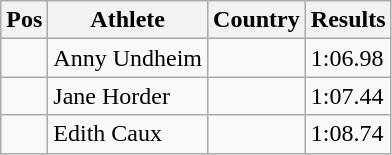<table class="wikitable">
<tr>
<th>Pos</th>
<th>Athlete</th>
<th>Country</th>
<th>Results</th>
</tr>
<tr>
<td align="center"></td>
<td>Anny Undheim</td>
<td></td>
<td>1:06.98</td>
</tr>
<tr>
<td align="center"></td>
<td>Jane Horder</td>
<td></td>
<td>1:07.44</td>
</tr>
<tr>
<td align="center"></td>
<td>Edith Caux</td>
<td></td>
<td>1:08.74</td>
</tr>
</table>
